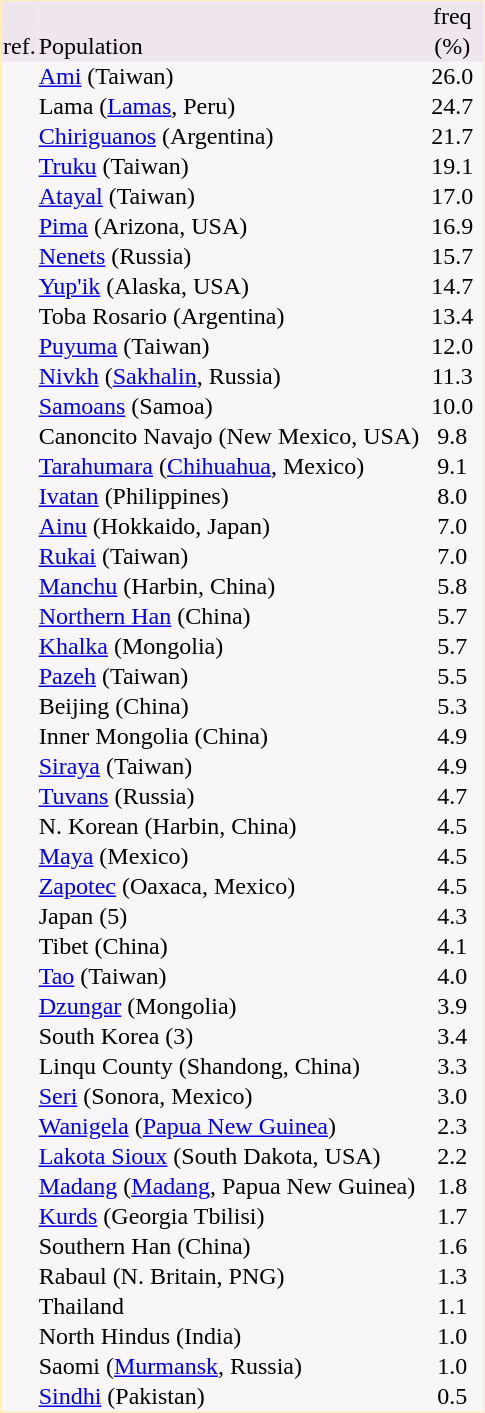<table border="0" cellspacing="0" cellpadding="1" align="left" style="text-align:center; margin-right: 3em;  border:1px #ffeebb solid; background:#f8f6f8; ">
<tr style="background:#efe5ef">
<td></td>
<td></td>
<td>freq</td>
</tr>
<tr style="background:#eee5ef">
<td>ref.</td>
<td align="left">Population</td>
<td style="width:40px">(%)</td>
</tr>
<tr>
<td></td>
<td align="left"><a href='#'>Ami</a> (Taiwan)</td>
<td>26.0</td>
</tr>
<tr>
<td></td>
<td align="left">Lama (<a href='#'>Lamas</a>, Peru)</td>
<td>24.7</td>
</tr>
<tr>
<td></td>
<td align="left"><a href='#'>Chiriguanos</a> (Argentina)</td>
<td>21.7</td>
</tr>
<tr>
<td></td>
<td align="left"><a href='#'>Truku</a> (Taiwan)</td>
<td>19.1</td>
</tr>
<tr>
<td></td>
<td align="left"><a href='#'>Atayal</a> (Taiwan)</td>
<td>17.0</td>
</tr>
<tr>
<td></td>
<td align="left"><a href='#'>Pima</a> (Arizona, USA)</td>
<td>16.9</td>
</tr>
<tr>
<td></td>
<td align="left"><a href='#'>Nenets</a> (Russia)</td>
<td>15.7</td>
</tr>
<tr>
<td></td>
<td align="left"><a href='#'>Yup'ik</a> (Alaska, USA)</td>
<td>14.7</td>
</tr>
<tr>
<td></td>
<td align="left">Toba Rosario (Argentina)</td>
<td>13.4</td>
</tr>
<tr>
<td></td>
<td align="left"><a href='#'>Puyuma</a> (Taiwan)</td>
<td>12.0</td>
</tr>
<tr>
<td></td>
<td align="left"><a href='#'>Nivkh</a> (<a href='#'>Sakhalin</a>, Russia)</td>
<td>11.3</td>
</tr>
<tr>
<td></td>
<td align="left"><a href='#'>Samoans</a> (Samoa)</td>
<td>10.0</td>
</tr>
<tr>
<td></td>
<td align="left">Canoncito Navajo (New Mexico, USA)</td>
<td>9.8</td>
</tr>
<tr>
<td></td>
<td align="left"><a href='#'>Tarahumara</a> (<a href='#'>Chihuahua</a>, Mexico)</td>
<td>9.1</td>
</tr>
<tr>
<td></td>
<td align="left"><a href='#'>Ivatan</a> (Philippines)</td>
<td>8.0</td>
</tr>
<tr>
<td></td>
<td align="left"><a href='#'>Ainu</a> (Hokkaido, Japan)</td>
<td>7.0</td>
</tr>
<tr>
<td></td>
<td align="left"><a href='#'>Rukai</a> (Taiwan)</td>
<td>7.0</td>
</tr>
<tr>
<td></td>
<td align="left"><a href='#'>Manchu</a> (Harbin, China)</td>
<td>5.8</td>
</tr>
<tr>
<td></td>
<td align="left"><a href='#'>Northern Han</a> (China)</td>
<td>5.7</td>
</tr>
<tr>
<td></td>
<td align="left"><a href='#'>Khalka</a> (Mongolia)</td>
<td>5.7</td>
</tr>
<tr>
<td></td>
<td align="left"><a href='#'>Pazeh</a> (Taiwan)</td>
<td>5.5</td>
</tr>
<tr>
<td></td>
<td align="left">Beijing (China)</td>
<td>5.3</td>
</tr>
<tr>
<td></td>
<td align="left">Inner Mongolia (China)</td>
<td>4.9</td>
</tr>
<tr>
<td></td>
<td align="left"><a href='#'>Siraya</a> (Taiwan)</td>
<td>4.9</td>
</tr>
<tr>
<td></td>
<td align="left"><a href='#'>Tuvans</a> (Russia)</td>
<td>4.7</td>
</tr>
<tr>
<td></td>
<td align="left">N. Korean (Harbin, China)</td>
<td>4.5</td>
</tr>
<tr>
<td></td>
<td align="left"><a href='#'>Maya</a> (Mexico)</td>
<td>4.5</td>
</tr>
<tr>
<td></td>
<td align="left"><a href='#'>Zapotec</a> (Oaxaca, Mexico)</td>
<td>4.5</td>
</tr>
<tr>
<td></td>
<td align="left">Japan (5)</td>
<td>4.3</td>
</tr>
<tr>
<td></td>
<td align="left">Tibet (China)</td>
<td>4.1</td>
</tr>
<tr>
<td></td>
<td align="left"><a href='#'>Tao</a> (Taiwan)</td>
<td>4.0</td>
</tr>
<tr>
<td></td>
<td align="left"><a href='#'>Dzungar</a> (Mongolia)</td>
<td>3.9</td>
</tr>
<tr>
<td></td>
<td align="left">South Korea (3)</td>
<td>3.4</td>
</tr>
<tr>
<td></td>
<td align="left">Linqu County (Shandong, China)</td>
<td>3.3</td>
</tr>
<tr>
<td></td>
<td align="left"><a href='#'>Seri</a> (Sonora, Mexico)</td>
<td>3.0</td>
</tr>
<tr>
<td></td>
<td align="left"><a href='#'>Wanigela</a> (<a href='#'>Papua New Guinea</a>)</td>
<td>2.3</td>
</tr>
<tr>
<td></td>
<td align="left"><a href='#'>Lakota Sioux</a> (South Dakota, USA)</td>
<td>2.2</td>
</tr>
<tr>
<td></td>
<td align="left"><a href='#'>Madang</a> (<a href='#'>Madang</a>, Papua New Guinea)</td>
<td>1.8</td>
</tr>
<tr>
<td></td>
<td align="left"><a href='#'>Kurds</a> (Georgia Tbilisi)</td>
<td>1.7</td>
</tr>
<tr>
<td></td>
<td align="left">Southern Han (China)</td>
<td>1.6</td>
</tr>
<tr>
<td></td>
<td align="left">Rabaul (N. Britain, PNG)</td>
<td>1.3</td>
</tr>
<tr>
<td></td>
<td align="left">Thailand</td>
<td>1.1</td>
</tr>
<tr>
<td></td>
<td align="left">North Hindus (India)</td>
<td>1.0</td>
</tr>
<tr>
<td></td>
<td align="left">Saomi (<a href='#'>Murmansk</a>, Russia)</td>
<td>1.0</td>
</tr>
<tr>
<td></td>
<td align="left"><a href='#'>Sindhi</a> (Pakistan)</td>
<td>0.5</td>
</tr>
</table>
